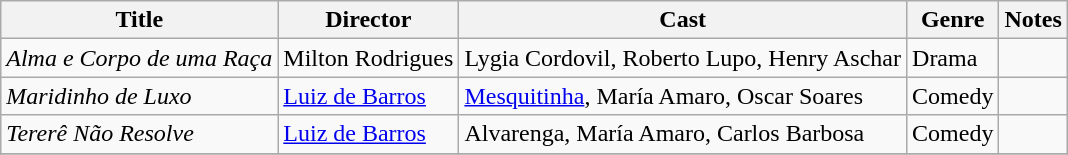<table class="wikitable">
<tr>
<th>Title</th>
<th>Director</th>
<th>Cast</th>
<th>Genre</th>
<th>Notes</th>
</tr>
<tr>
<td><em>Alma e Corpo de uma Raça</em></td>
<td>Milton Rodrigues</td>
<td>Lygia Cordovil, Roberto Lupo, Henry Aschar</td>
<td>Drama</td>
<td></td>
</tr>
<tr>
<td><em>Maridinho de Luxo</em></td>
<td><a href='#'>Luiz de Barros</a></td>
<td><a href='#'>Mesquitinha</a>, María Amaro, Oscar Soares</td>
<td>Comedy</td>
<td></td>
</tr>
<tr>
<td><em>Tererê Não Resolve</em></td>
<td><a href='#'>Luiz de Barros</a></td>
<td>Alvarenga, María Amaro, Carlos Barbosa</td>
<td>Comedy</td>
<td></td>
</tr>
<tr>
</tr>
</table>
